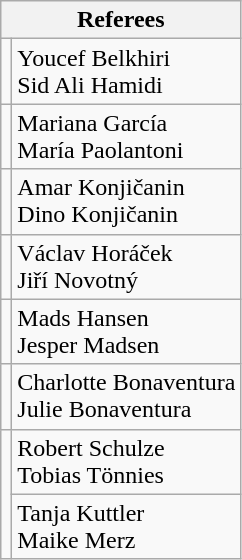<table class="wikitable">
<tr>
<th colspan="2">Referees</th>
</tr>
<tr>
<td></td>
<td>Youcef Belkhiri<br>Sid Ali Hamidi</td>
</tr>
<tr>
<td></td>
<td>Mariana García<br>María Paolantoni</td>
</tr>
<tr>
<td></td>
<td>Amar Konjičanin<br>Dino Konjičanin</td>
</tr>
<tr>
<td></td>
<td>Václav Horáček<br>Jiří Novotný</td>
</tr>
<tr>
<td></td>
<td>Mads Hansen<br>Jesper Madsen</td>
</tr>
<tr>
<td></td>
<td>Charlotte Bonaventura<br>Julie Bonaventura</td>
</tr>
<tr>
<td rowspan="2"></td>
<td>Robert Schulze<br>Tobias Tönnies</td>
</tr>
<tr>
<td>Tanja Kuttler<br>Maike Merz</td>
</tr>
</table>
